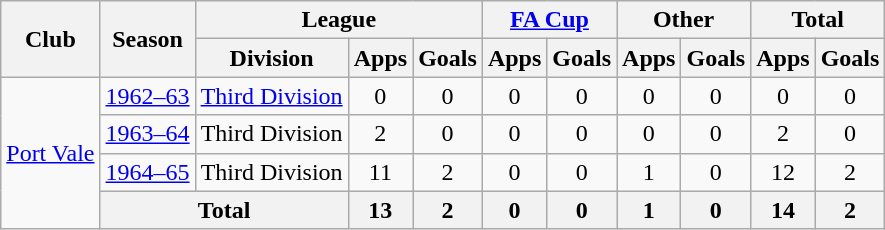<table class="wikitable" style="text-align:center">
<tr>
<th rowspan="2">Club</th>
<th rowspan="2">Season</th>
<th colspan="3">League</th>
<th colspan="2"><a href='#'>FA Cup</a></th>
<th colspan="2">Other</th>
<th colspan="2">Total</th>
</tr>
<tr>
<th>Division</th>
<th>Apps</th>
<th>Goals</th>
<th>Apps</th>
<th>Goals</th>
<th>Apps</th>
<th>Goals</th>
<th>Apps</th>
<th>Goals</th>
</tr>
<tr>
<td rowspan="4"><a href='#'>Port Vale</a></td>
<td><a href='#'>1962–63</a></td>
<td><a href='#'>Third Division</a></td>
<td>0</td>
<td>0</td>
<td>0</td>
<td>0</td>
<td>0</td>
<td>0</td>
<td>0</td>
<td>0</td>
</tr>
<tr>
<td><a href='#'>1963–64</a></td>
<td>Third Division</td>
<td>2</td>
<td>0</td>
<td>0</td>
<td>0</td>
<td>0</td>
<td>0</td>
<td>2</td>
<td>0</td>
</tr>
<tr>
<td><a href='#'>1964–65</a></td>
<td>Third Division</td>
<td>11</td>
<td>2</td>
<td>0</td>
<td>0</td>
<td>1</td>
<td>0</td>
<td>12</td>
<td>2</td>
</tr>
<tr>
<th colspan="2">Total</th>
<th>13</th>
<th>2</th>
<th>0</th>
<th>0</th>
<th>1</th>
<th>0</th>
<th>14</th>
<th>2</th>
</tr>
</table>
